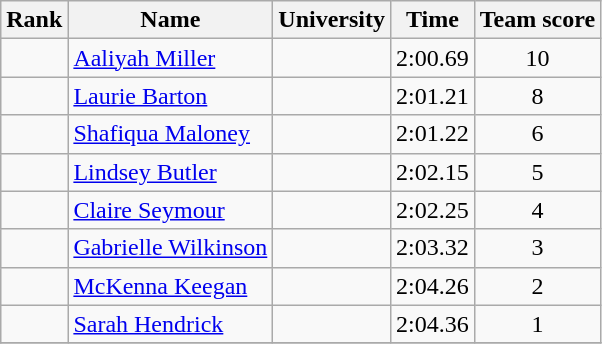<table class="wikitable sortable" style="text-align:center">
<tr>
<th>Rank</th>
<th>Name</th>
<th>University</th>
<th>Time</th>
<th>Team score</th>
</tr>
<tr>
<td></td>
<td align=left> <a href='#'>Aaliyah Miller</a></td>
<td></td>
<td>2:00.69</td>
<td>10</td>
</tr>
<tr>
<td></td>
<td align=left> <a href='#'>Laurie Barton</a></td>
<td></td>
<td>2:01.21</td>
<td>8</td>
</tr>
<tr>
<td></td>
<td align=left> <a href='#'>Shafiqua Maloney</a></td>
<td></td>
<td>2:01.22</td>
<td>6</td>
</tr>
<tr>
<td></td>
<td align=left> <a href='#'>Lindsey Butler</a></td>
<td></td>
<td>2:02.15</td>
<td>5</td>
</tr>
<tr>
<td></td>
<td align=left> <a href='#'>Claire Seymour</a></td>
<td></td>
<td>2:02.25</td>
<td>4</td>
</tr>
<tr>
<td></td>
<td align=left> <a href='#'>Gabrielle Wilkinson</a></td>
<td></td>
<td>2:03.32</td>
<td>3</td>
</tr>
<tr>
<td></td>
<td align=left> <a href='#'>McKenna Keegan</a></td>
<td></td>
<td>2:04.26</td>
<td>2</td>
</tr>
<tr>
<td></td>
<td align=left> <a href='#'>Sarah Hendrick</a></td>
<td></td>
<td>2:04.36</td>
<td>1</td>
</tr>
<tr>
</tr>
</table>
